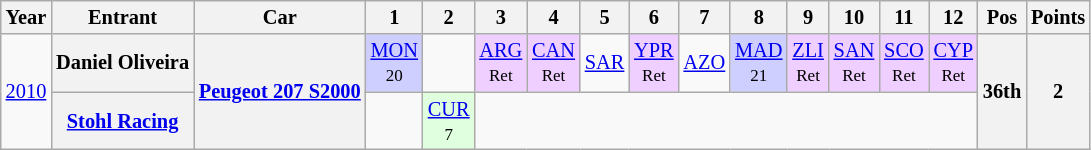<table class="wikitable" style="text-align:center; font-size:85%;">
<tr>
<th>Year</th>
<th>Entrant</th>
<th>Car</th>
<th>1</th>
<th>2</th>
<th>3</th>
<th>4</th>
<th>5</th>
<th>6</th>
<th>7</th>
<th>8</th>
<th>9</th>
<th>10</th>
<th>11</th>
<th>12</th>
<th>Pos</th>
<th>Points</th>
</tr>
<tr>
<td rowspan="2"><a href='#'>2010</a></td>
<th nowrap> Daniel Oliveira</th>
<th rowspan="2" nowrap><a href='#'>Peugeot 207 S2000</a></th>
<td style="background:#cfcfff;"><a href='#'>MON</a><br><small>20</small></td>
<td></td>
<td style="background:#efcfff;"><a href='#'>ARG</a><br><small>Ret</small></td>
<td style="background:#efcfff;"><a href='#'>CAN</a><br><small>Ret</small></td>
<td><a href='#'>SAR</a></td>
<td style="background:#efcfff;"><a href='#'>YPR</a><br><small>Ret</small></td>
<td><a href='#'>AZO</a></td>
<td style="background:#cfcfff;"><a href='#'>MAD</a><br><small>21</small></td>
<td style="background:#efcfff;"><a href='#'>ZLI</a><br><small>Ret</small></td>
<td style="background:#efcfff;"><a href='#'>SAN</a><br><small>Ret</small></td>
<td style="background:#efcfff;"><a href='#'>SCO</a><br><small>Ret</small></td>
<td style="background:#efcfff;"><a href='#'>CYP</a><br><small>Ret</small></td>
<th rowspan="2">36th</th>
<th rowspan="2">2</th>
</tr>
<tr>
<th nowrap> <a href='#'>Stohl Racing</a></th>
<td></td>
<td style="background:#dfffdf;"><a href='#'>CUR</a><br><small>7</small></td>
<td colspan=10></td>
</tr>
</table>
